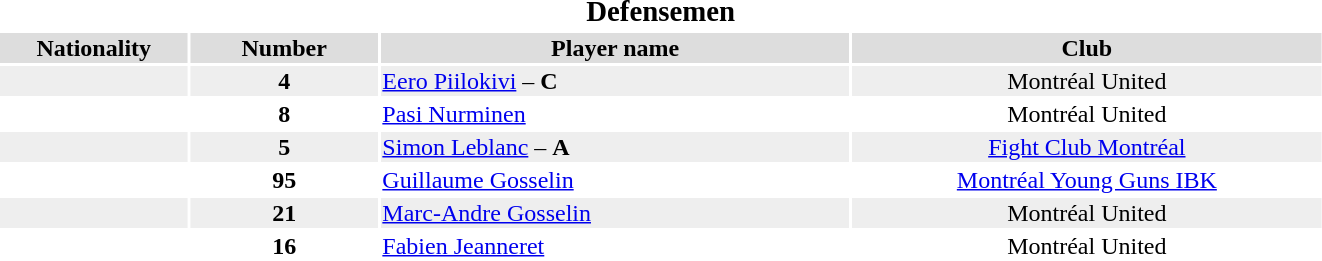<table width=70%>
<tr>
<th colspan=6><big>Defensemen</big></th>
</tr>
<tr bgcolor="#dddddd">
<th width=10%>Nationality</th>
<th width=10%>Number</th>
<th width=25%>Player name</th>
<th width=25%>Club</th>
</tr>
<tr bgcolor="#eeeeee">
<td align=center></td>
<td align=center><strong>4</strong></td>
<td><a href='#'>Eero Piilokivi</a> – <strong>C</strong></td>
<td align=center>Montréal United</td>
</tr>
<tr bgcolor="#ffffff">
<td align=center></td>
<td align=center><strong>8</strong></td>
<td><a href='#'>Pasi Nurminen</a></td>
<td align=center>Montréal United</td>
</tr>
<tr bgcolor="#eeeeee">
<td align=center></td>
<td align=center><strong>5</strong></td>
<td><a href='#'>Simon Leblanc</a> – <strong>A</strong></td>
<td align=center><a href='#'>Fight Club Montréal</a></td>
</tr>
<tr bgcolor="#ffffff">
<td align=center></td>
<td align=center><strong>95</strong></td>
<td><a href='#'>Guillaume Gosselin</a></td>
<td align=center><a href='#'>Montréal Young Guns IBK</a></td>
</tr>
<tr bgcolor="#eeeeee">
<td align=center></td>
<td align=center><strong>21</strong></td>
<td><a href='#'>Marc-Andre Gosselin</a></td>
<td align=center>Montréal United</td>
</tr>
<tr bgcolor="#ffffff">
<td align=center></td>
<td align=center><strong>16</strong></td>
<td><a href='#'>Fabien Jeanneret</a></td>
<td align=center>Montréal United</td>
</tr>
</table>
